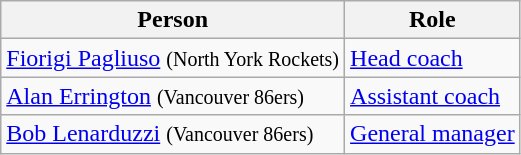<table class="wikitable">
<tr>
<th>Person</th>
<th>Role</th>
</tr>
<tr>
<td> <a href='#'>Fiorigi Pagliuso</a> <small>(North York Rockets)</small></td>
<td><a href='#'>Head coach</a></td>
</tr>
<tr>
<td> <a href='#'>Alan Errington</a> <small>(Vancouver 86ers)</small></td>
<td><a href='#'>Assistant coach</a></td>
</tr>
<tr>
<td> <a href='#'>Bob Lenarduzzi</a> <small>(Vancouver 86ers)</small></td>
<td><a href='#'>General manager</a></td>
</tr>
</table>
